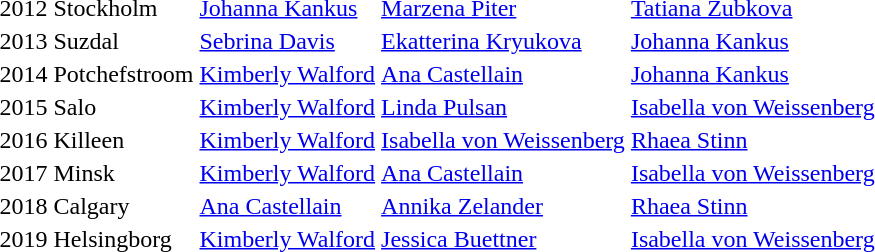<table>
<tr>
<td>2012 Stockholm</td>
<td> <a href='#'>Johanna Kankus</a></td>
<td> <a href='#'>Marzena Piter</a></td>
<td> <a href='#'>Tatiana Zubkova</a></td>
</tr>
<tr>
<td>2013 Suzdal</td>
<td> <a href='#'>Sebrina Davis</a></td>
<td> <a href='#'>Ekatterina Kryukova</a></td>
<td> <a href='#'>Johanna Kankus</a></td>
</tr>
<tr>
<td>2014 Potchefstroom</td>
<td> <a href='#'>Kimberly Walford</a></td>
<td> <a href='#'>Ana Castellain</a></td>
<td> <a href='#'>Johanna Kankus</a></td>
</tr>
<tr>
<td>2015 Salo</td>
<td> <a href='#'>Kimberly Walford</a></td>
<td> <a href='#'>Linda Pulsan</a></td>
<td> <a href='#'>Isabella von Weissenberg</a></td>
</tr>
<tr>
<td>2016 Killeen</td>
<td> <a href='#'>Kimberly Walford</a></td>
<td> <a href='#'>Isabella von Weissenberg</a></td>
<td> <a href='#'>Rhaea Stinn</a></td>
</tr>
<tr>
<td>2017 Minsk</td>
<td> <a href='#'>Kimberly Walford</a></td>
<td> <a href='#'>Ana Castellain</a></td>
<td> <a href='#'>Isabella von Weissenberg</a></td>
</tr>
<tr>
<td>2018 Calgary</td>
<td> <a href='#'>Ana Castellain</a></td>
<td> <a href='#'>Annika Zelander</a></td>
<td> <a href='#'>Rhaea Stinn</a></td>
</tr>
<tr>
<td>2019 Helsingborg</td>
<td> <a href='#'>Kimberly Walford</a></td>
<td> <a href='#'>Jessica Buettner</a></td>
<td> <a href='#'>Isabella von Weissenberg</a></td>
</tr>
</table>
